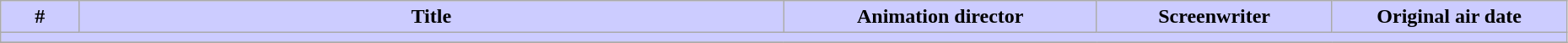<table class="wikitable" width="98%">
<tr>
<th style="background: #CCF" width="5%;">#</th>
<th style="background: #CCF">Title</th>
<th style="background: #CCF" width="20%;">Animation director</th>
<th style="background: #CCF" width="15%;">Screenwriter</th>
<th style="background: #CCF" width="15%;">Original air date</th>
</tr>
<tr>
<td colspan="150" bgcolor="#CCF"></td>
</tr>
<tr>
</tr>
</table>
